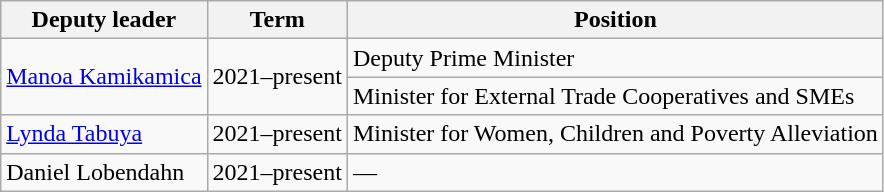<table class="wikitable">
<tr>
<th>Deputy leader</th>
<th>Term</th>
<th>Position</th>
</tr>
<tr>
<td rowspan="2"><a href='#'>Manoa Kamikamica</a></td>
<td rowspan="2">2021–present</td>
<td>Deputy Prime Minister </td>
</tr>
<tr>
<td>Minister for External Trade Cooperatives and SMEs </td>
</tr>
<tr>
<td><a href='#'>Lynda Tabuya</a></td>
<td>2021–present</td>
<td>Minister for Women, Children and Poverty Alleviation </td>
</tr>
<tr>
<td>Daniel Lobendahn</td>
<td>2021–present</td>
<td>—</td>
</tr>
</table>
